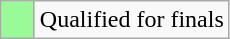<table class="wikitable">
<tr>
<td width=15px bgcolor="#98fb98"></td>
<td>Qualified for finals</td>
</tr>
</table>
